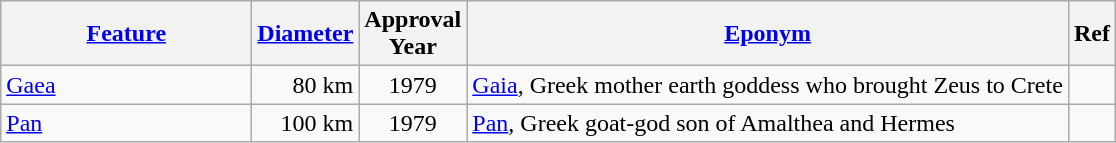<table class="wikitable">
<tr>
<th style="width:10em"><a href='#'>Feature</a></th>
<th><a href='#'>Diameter</a></th>
<th>Approval<br>Year</th>
<th><a href='#'>Eponym</a></th>
<th>Ref</th>
</tr>
<tr>
<td><a href='#'>Gaea</a></td>
<td align=right>80 km</td>
<td align=center>1979</td>
<td><a href='#'>Gaia</a>, Greek mother earth goddess who brought Zeus to Crete</td>
<td></td>
</tr>
<tr>
<td><a href='#'>Pan</a></td>
<td align=right>100 km</td>
<td align=center>1979</td>
<td><a href='#'>Pan</a>, Greek goat-god son of Amalthea and Hermes</td>
<td></td>
</tr>
</table>
